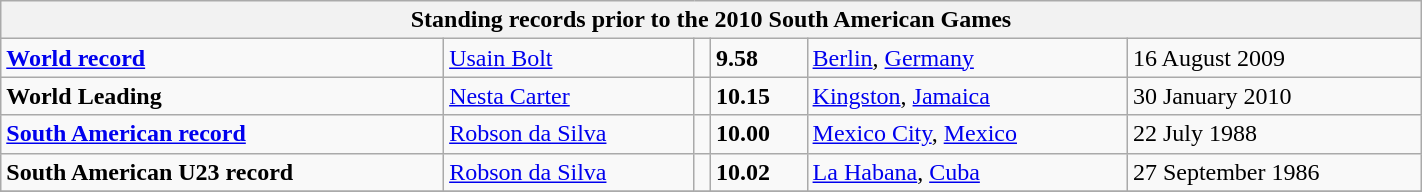<table class="wikitable" width=75%>
<tr>
<th colspan="6">Standing records prior to the 2010 South American Games</th>
</tr>
<tr>
<td><strong><a href='#'>World record</a></strong></td>
<td align=left><a href='#'>Usain Bolt</a></td>
<td align=left></td>
<td><strong>9.58</strong></td>
<td><a href='#'>Berlin</a>, <a href='#'>Germany</a></td>
<td>16 August 2009</td>
</tr>
<tr>
<td><strong>World Leading</strong></td>
<td align=left><a href='#'>Nesta Carter</a></td>
<td align=left></td>
<td><strong>10.15</strong></td>
<td><a href='#'>Kingston</a>, <a href='#'>Jamaica</a></td>
<td>30 January 2010</td>
</tr>
<tr>
<td><strong><a href='#'>South American record</a></strong></td>
<td align=left><a href='#'>Robson da Silva</a></td>
<td align=left></td>
<td><strong>10.00</strong></td>
<td><a href='#'>Mexico City</a>, <a href='#'>Mexico</a></td>
<td>22 July 1988</td>
</tr>
<tr>
<td><strong>South American U23 record</strong></td>
<td align=left><a href='#'>Robson da Silva</a></td>
<td align=left></td>
<td><strong>10.02</strong></td>
<td><a href='#'>La Habana</a>, <a href='#'>Cuba</a></td>
<td>27 September 1986</td>
</tr>
<tr>
</tr>
</table>
